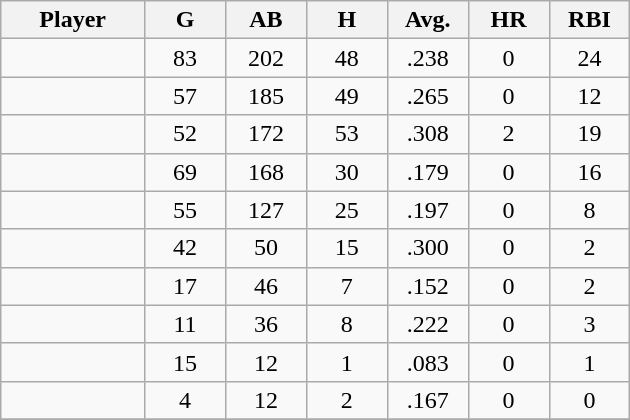<table class="wikitable sortable">
<tr>
<th bgcolor="#DDDDFF" width="16%">Player</th>
<th bgcolor="#DDDDFF" width="9%">G</th>
<th bgcolor="#DDDDFF" width="9%">AB</th>
<th bgcolor="#DDDDFF" width="9%">H</th>
<th bgcolor="#DDDDFF" width="9%">Avg.</th>
<th bgcolor="#DDDDFF" width="9%">HR</th>
<th bgcolor="#DDDDFF" width="9%">RBI</th>
</tr>
<tr align="center">
<td></td>
<td>83</td>
<td>202</td>
<td>48</td>
<td>.238</td>
<td>0</td>
<td>24</td>
</tr>
<tr align="center">
<td></td>
<td>57</td>
<td>185</td>
<td>49</td>
<td>.265</td>
<td>0</td>
<td>12</td>
</tr>
<tr align="center">
<td></td>
<td>52</td>
<td>172</td>
<td>53</td>
<td>.308</td>
<td>2</td>
<td>19</td>
</tr>
<tr align="center">
<td></td>
<td>69</td>
<td>168</td>
<td>30</td>
<td>.179</td>
<td>0</td>
<td>16</td>
</tr>
<tr align="center">
<td></td>
<td>55</td>
<td>127</td>
<td>25</td>
<td>.197</td>
<td>0</td>
<td>8</td>
</tr>
<tr align="center">
<td></td>
<td>42</td>
<td>50</td>
<td>15</td>
<td>.300</td>
<td>0</td>
<td>2</td>
</tr>
<tr align="center">
<td></td>
<td>17</td>
<td>46</td>
<td>7</td>
<td>.152</td>
<td>0</td>
<td>2</td>
</tr>
<tr align="center">
<td></td>
<td>11</td>
<td>36</td>
<td>8</td>
<td>.222</td>
<td>0</td>
<td>3</td>
</tr>
<tr align="center">
<td></td>
<td>15</td>
<td>12</td>
<td>1</td>
<td>.083</td>
<td>0</td>
<td>1</td>
</tr>
<tr align=center>
<td></td>
<td>4</td>
<td>12</td>
<td>2</td>
<td>.167</td>
<td>0</td>
<td>0</td>
</tr>
<tr align="center">
</tr>
</table>
